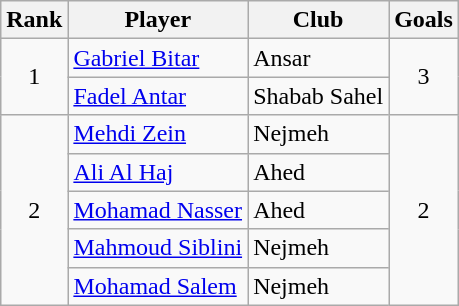<table class="wikitable" style="text-align:center">
<tr>
<th>Rank</th>
<th>Player</th>
<th>Club</th>
<th>Goals</th>
</tr>
<tr>
<td rowspan="2">1</td>
<td align="left"> <a href='#'>Gabriel Bitar</a></td>
<td align="left">Ansar</td>
<td rowspan="2">3</td>
</tr>
<tr>
<td align="left"> <a href='#'>Fadel Antar</a></td>
<td align="left">Shabab Sahel</td>
</tr>
<tr>
<td rowspan="5">2</td>
<td align="left"> <a href='#'>Mehdi Zein</a></td>
<td align="left">Nejmeh</td>
<td rowspan="5">2</td>
</tr>
<tr>
<td align="left"> <a href='#'>Ali Al Haj</a></td>
<td align="left">Ahed</td>
</tr>
<tr>
<td align="left"> <a href='#'>Mohamad Nasser</a></td>
<td align="left">Ahed</td>
</tr>
<tr>
<td align="left"> <a href='#'>Mahmoud Siblini</a></td>
<td align="left">Nejmeh</td>
</tr>
<tr>
<td align="left"> <a href='#'>Mohamad Salem</a></td>
<td align="left">Nejmeh</td>
</tr>
</table>
